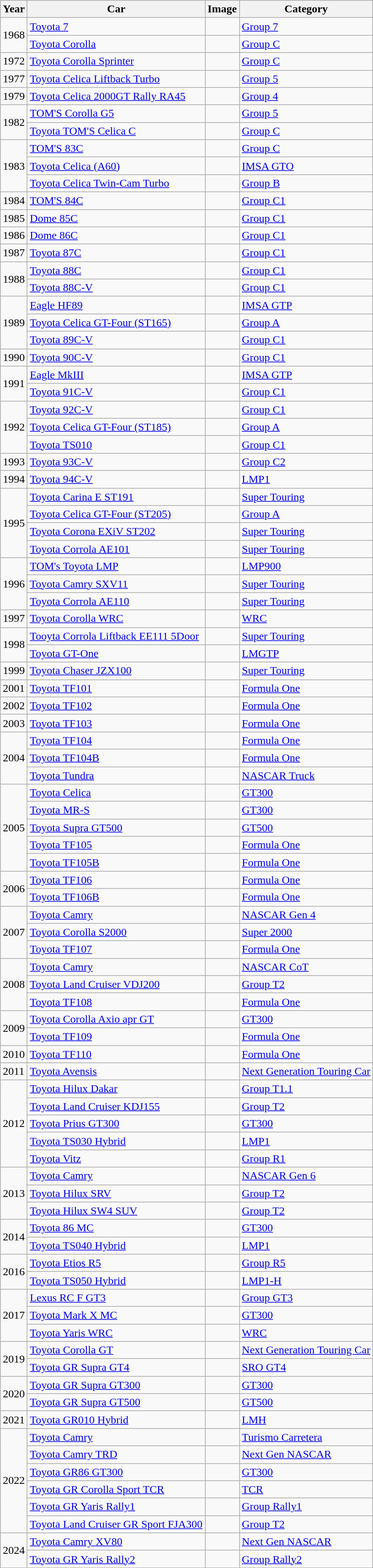<table class="wikitable">
<tr>
<th>Year</th>
<th>Car</th>
<th>Image</th>
<th>Category</th>
</tr>
<tr>
<td rowspan="2">1968</td>
<td><a href='#'>Toyota 7</a></td>
<td></td>
<td><a href='#'>Group 7</a></td>
</tr>
<tr>
<td><a href='#'>Toyota Corolla</a></td>
<td></td>
<td><a href='#'>Group C</a></td>
</tr>
<tr>
<td>1972</td>
<td><a href='#'>Toyota Corolla Sprinter</a></td>
<td></td>
<td><a href='#'>Group C</a></td>
</tr>
<tr>
<td>1977</td>
<td><a href='#'>Toyota Celica Liftback Turbo</a></td>
<td></td>
<td><a href='#'>Group 5</a></td>
</tr>
<tr>
<td>1979</td>
<td><a href='#'>Toyota Celica 2000GT Rally RA45</a></td>
<td></td>
<td><a href='#'>Group 4</a></td>
</tr>
<tr>
<td rowspan="2">1982</td>
<td><a href='#'>TOM'S Corolla G5</a></td>
<td></td>
<td><a href='#'>Group 5</a></td>
</tr>
<tr>
<td><a href='#'>Toyota TOM'S Celica C</a></td>
<td></td>
<td><a href='#'>Group C</a></td>
</tr>
<tr>
<td rowspan="3">1983</td>
<td><a href='#'>TOM'S 83C</a></td>
<td></td>
<td><a href='#'>Group C</a></td>
</tr>
<tr>
<td><a href='#'>Toyota Celica (A60)</a></td>
<td></td>
<td><a href='#'>IMSA GTO</a></td>
</tr>
<tr>
<td><a href='#'>Toyota Celica Twin-Cam Turbo</a></td>
<td></td>
<td><a href='#'>Group B</a></td>
</tr>
<tr>
<td>1984</td>
<td><a href='#'>TOM'S 84C</a></td>
<td></td>
<td><a href='#'>Group C1</a></td>
</tr>
<tr>
<td>1985</td>
<td><a href='#'>Dome 85C</a></td>
<td></td>
<td><a href='#'>Group C1</a></td>
</tr>
<tr>
<td>1986</td>
<td><a href='#'>Dome 86C</a></td>
<td></td>
<td><a href='#'>Group C1</a></td>
</tr>
<tr>
<td>1987</td>
<td><a href='#'>Toyota 87C</a></td>
<td></td>
<td><a href='#'>Group C1</a></td>
</tr>
<tr>
<td rowspan="2">1988</td>
<td><a href='#'>Toyota 88C</a></td>
<td></td>
<td><a href='#'>Group C1</a></td>
</tr>
<tr>
<td><a href='#'>Toyota 88C-V</a></td>
<td></td>
<td><a href='#'>Group C1</a></td>
</tr>
<tr>
<td rowspan="3">1989</td>
<td><a href='#'>Eagle HF89</a></td>
<td></td>
<td><a href='#'>IMSA GTP</a></td>
</tr>
<tr>
<td><a href='#'>Toyota Celica GT-Four (ST165)</a></td>
<td></td>
<td><a href='#'>Group A</a></td>
</tr>
<tr>
<td><a href='#'>Toyota 89C-V</a></td>
<td></td>
<td><a href='#'>Group C1</a></td>
</tr>
<tr>
<td>1990</td>
<td><a href='#'>Toyota 90C-V</a></td>
<td></td>
<td><a href='#'>Group C1</a></td>
</tr>
<tr>
<td rowspan="2">1991</td>
<td><a href='#'>Eagle MkIII</a></td>
<td></td>
<td><a href='#'>IMSA GTP</a></td>
</tr>
<tr>
<td><a href='#'>Toyota 91C-V</a></td>
<td></td>
<td><a href='#'>Group C1</a></td>
</tr>
<tr>
<td rowspan="3">1992</td>
<td><a href='#'>Toyota 92C-V</a></td>
<td></td>
<td><a href='#'>Group C1</a></td>
</tr>
<tr>
<td><a href='#'>Toyota Celica GT-Four (ST185)</a></td>
<td></td>
<td><a href='#'>Group A</a></td>
</tr>
<tr>
<td><a href='#'>Toyota TS010</a></td>
<td></td>
<td><a href='#'>Group C1</a></td>
</tr>
<tr>
<td>1993</td>
<td><a href='#'>Toyota 93C-V</a></td>
<td></td>
<td><a href='#'>Group C2</a></td>
</tr>
<tr>
<td>1994</td>
<td><a href='#'>Toyota 94C-V</a></td>
<td></td>
<td><a href='#'>LMP1</a></td>
</tr>
<tr>
<td rowspan="4">1995</td>
<td><a href='#'>Toyota Carina E ST191</a></td>
<td></td>
<td><a href='#'>Super Touring</a></td>
</tr>
<tr>
<td><a href='#'>Toyota Celica GT-Four (ST205)</a></td>
<td></td>
<td><a href='#'>Group A</a></td>
</tr>
<tr>
<td><a href='#'>Toyota Corona EXiV ST202</a></td>
<td></td>
<td><a href='#'>Super Touring</a></td>
</tr>
<tr>
<td><a href='#'>Toyota Corrola AE101</a></td>
<td></td>
<td><a href='#'>Super Touring</a></td>
</tr>
<tr>
<td rowspan="3">1996</td>
<td><a href='#'>TOM's Toyota LMP</a></td>
<td></td>
<td><a href='#'>LMP900</a></td>
</tr>
<tr>
<td><a href='#'>Toyota Camry SXV11</a></td>
<td></td>
<td><a href='#'>Super Touring</a></td>
</tr>
<tr>
<td><a href='#'>Toyota Corrola AE110</a></td>
<td></td>
<td><a href='#'>Super Touring</a></td>
</tr>
<tr>
<td>1997</td>
<td><a href='#'>Toyota Corolla WRC</a></td>
<td></td>
<td><a href='#'>WRC</a></td>
</tr>
<tr>
<td rowspan="2">1998</td>
<td><a href='#'>Tooyta Corrola Liftback EE111 5Door</a></td>
<td></td>
<td><a href='#'>Super Touring</a></td>
</tr>
<tr>
<td><a href='#'>Toyota GT-One</a></td>
<td></td>
<td><a href='#'>LMGTP</a></td>
</tr>
<tr>
<td>1999</td>
<td><a href='#'>Toyota Chaser JZX100</a></td>
<td></td>
<td><a href='#'>Super Touring</a></td>
</tr>
<tr>
<td>2001</td>
<td><a href='#'>Toyota TF101</a></td>
<td></td>
<td><a href='#'>Formula One</a></td>
</tr>
<tr>
<td>2002</td>
<td><a href='#'>Toyota TF102</a></td>
<td></td>
<td><a href='#'>Formula One</a></td>
</tr>
<tr>
<td>2003</td>
<td><a href='#'>Toyota TF103</a></td>
<td></td>
<td><a href='#'>Formula One</a></td>
</tr>
<tr>
<td rowspan="3">2004</td>
<td><a href='#'>Toyota TF104</a></td>
<td></td>
<td><a href='#'>Formula One</a></td>
</tr>
<tr>
<td><a href='#'>Toyota TF104B</a></td>
<td></td>
<td><a href='#'>Formula One</a></td>
</tr>
<tr>
<td><a href='#'>Toyota Tundra</a></td>
<td></td>
<td><a href='#'>NASCAR Truck</a></td>
</tr>
<tr>
<td rowspan="5">2005</td>
<td><a href='#'>Toyota Celica</a></td>
<td></td>
<td><a href='#'>GT300</a></td>
</tr>
<tr>
<td><a href='#'>Toyota MR-S</a></td>
<td></td>
<td><a href='#'>GT300</a></td>
</tr>
<tr>
<td><a href='#'>Toyota Supra GT500</a></td>
<td></td>
<td><a href='#'>GT500</a></td>
</tr>
<tr>
<td><a href='#'>Toyota TF105</a></td>
<td></td>
<td><a href='#'>Formula One</a></td>
</tr>
<tr>
<td><a href='#'>Toyota TF105B</a></td>
<td></td>
<td><a href='#'>Formula One</a></td>
</tr>
<tr>
<td rowspan="2">2006</td>
<td><a href='#'>Toyota TF106</a></td>
<td></td>
<td><a href='#'>Formula One</a></td>
</tr>
<tr>
<td><a href='#'>Toyota TF106B</a></td>
<td></td>
<td><a href='#'>Formula One</a></td>
</tr>
<tr>
<td rowspan="3">2007</td>
<td><a href='#'>Toyota Camry</a></td>
<td></td>
<td><a href='#'>NASCAR Gen 4</a></td>
</tr>
<tr>
<td><a href='#'>Toyota Corolla S2000</a></td>
<td></td>
<td><a href='#'>Super 2000</a></td>
</tr>
<tr>
<td><a href='#'>Toyota TF107</a></td>
<td></td>
<td><a href='#'>Formula One</a></td>
</tr>
<tr>
<td rowspan="3">2008</td>
<td><a href='#'>Toyota Camry</a></td>
<td></td>
<td><a href='#'>NASCAR CoT</a></td>
</tr>
<tr>
<td><a href='#'>Toyota Land Cruiser VDJ200</a></td>
<td></td>
<td><a href='#'>Group T2</a></td>
</tr>
<tr>
<td><a href='#'>Toyota TF108</a></td>
<td></td>
<td><a href='#'>Formula One</a></td>
</tr>
<tr>
<td rowspan="2">2009</td>
<td><a href='#'>Toyota Corolla Axio apr GT</a></td>
<td></td>
<td><a href='#'>GT300</a></td>
</tr>
<tr>
<td><a href='#'>Toyota TF109</a></td>
<td></td>
<td><a href='#'>Formula One</a></td>
</tr>
<tr>
<td>2010</td>
<td><a href='#'>Toyota TF110</a></td>
<td></td>
<td><a href='#'>Formula One</a></td>
</tr>
<tr>
<td>2011</td>
<td><a href='#'>Toyota Avensis</a></td>
<td></td>
<td><a href='#'>Next Generation Touring Car</a></td>
</tr>
<tr>
<td rowspan="5">2012</td>
<td><a href='#'>Toyota Hilux Dakar</a></td>
<td></td>
<td><a href='#'>Group T1.1</a></td>
</tr>
<tr>
<td><a href='#'>Toyota Land Cruiser KDJ155</a></td>
<td></td>
<td><a href='#'>Group T2</a></td>
</tr>
<tr>
<td><a href='#'>Toyota Prius GT300</a></td>
<td></td>
<td><a href='#'>GT300</a></td>
</tr>
<tr>
<td><a href='#'>Toyota TS030 Hybrid</a></td>
<td></td>
<td><a href='#'>LMP1</a></td>
</tr>
<tr>
<td><a href='#'>Toyota Vitz</a></td>
<td></td>
<td><a href='#'>Group R1</a></td>
</tr>
<tr>
<td rowspan="3">2013</td>
<td><a href='#'>Toyota Camry</a></td>
<td></td>
<td><a href='#'>NASCAR Gen 6</a></td>
</tr>
<tr>
<td><a href='#'>Toyota Hilux SRV</a></td>
<td></td>
<td><a href='#'>Group T2</a></td>
</tr>
<tr>
<td><a href='#'>Toyota Hilux SW4 SUV</a></td>
<td></td>
<td><a href='#'>Group T2</a></td>
</tr>
<tr>
<td rowspan="2">2014</td>
<td><a href='#'>Toyota 86 MC</a></td>
<td></td>
<td><a href='#'>GT300</a></td>
</tr>
<tr>
<td><a href='#'>Toyota TS040 Hybrid</a></td>
<td></td>
<td><a href='#'>LMP1</a></td>
</tr>
<tr>
<td rowspan="2">2016</td>
<td><a href='#'>Toyota Etios R5</a></td>
<td></td>
<td><a href='#'>Group R5</a></td>
</tr>
<tr>
<td><a href='#'>Toyota TS050 Hybrid</a></td>
<td></td>
<td><a href='#'>LMP1-H</a></td>
</tr>
<tr>
<td rowspan="3">2017</td>
<td><a href='#'>Lexus RC F GT3</a></td>
<td></td>
<td><a href='#'>Group GT3</a></td>
</tr>
<tr>
<td><a href='#'>Toyota Mark X MC</a></td>
<td></td>
<td><a href='#'>GT300</a></td>
</tr>
<tr>
<td><a href='#'>Toyota Yaris WRC</a></td>
<td></td>
<td><a href='#'>WRC</a></td>
</tr>
<tr>
<td rowspan="2">2019</td>
<td><a href='#'>Toyota Corolla GT</a></td>
<td></td>
<td><a href='#'>Next Generation Touring Car</a></td>
</tr>
<tr>
<td><a href='#'>Toyota GR Supra GT4</a></td>
<td></td>
<td><a href='#'>SRO GT4</a></td>
</tr>
<tr>
<td rowspan="2">2020</td>
<td><a href='#'>Toyota GR Supra GT300</a></td>
<td></td>
<td><a href='#'>GT300</a></td>
</tr>
<tr>
<td><a href='#'>Toyota GR Supra GT500</a></td>
<td></td>
<td><a href='#'>GT500</a></td>
</tr>
<tr>
<td>2021</td>
<td><a href='#'>Toyota GR010 Hybrid</a></td>
<td></td>
<td><a href='#'>LMH</a></td>
</tr>
<tr>
<td rowspan="6">2022</td>
<td><a href='#'>Toyota Camry</a></td>
<td></td>
<td><a href='#'>Turismo Carretera</a></td>
</tr>
<tr>
<td><a href='#'>Toyota Camry TRD</a></td>
<td></td>
<td><a href='#'>Next Gen NASCAR</a></td>
</tr>
<tr>
<td><a href='#'>Toyota GR86 GT300</a></td>
<td></td>
<td><a href='#'>GT300</a></td>
</tr>
<tr>
<td><a href='#'>Toyota GR Corolla Sport TCR</a></td>
<td></td>
<td><a href='#'>TCR</a></td>
</tr>
<tr>
<td><a href='#'>Toyota GR Yaris Rally1</a></td>
<td></td>
<td><a href='#'>Group Rally1</a></td>
</tr>
<tr>
<td><a href='#'>Toyota Land Cruiser GR Sport FJA300</a></td>
<td></td>
<td><a href='#'>Group T2</a></td>
</tr>
<tr>
<td rowspan="2">2024</td>
<td><a href='#'>Toyota Camry XV80</a></td>
<td></td>
<td><a href='#'>Next Gen NASCAR</a></td>
</tr>
<tr>
<td><a href='#'>Toyota GR Yaris Rally2</a></td>
<td></td>
<td><a href='#'>Group Rally2</a></td>
</tr>
</table>
